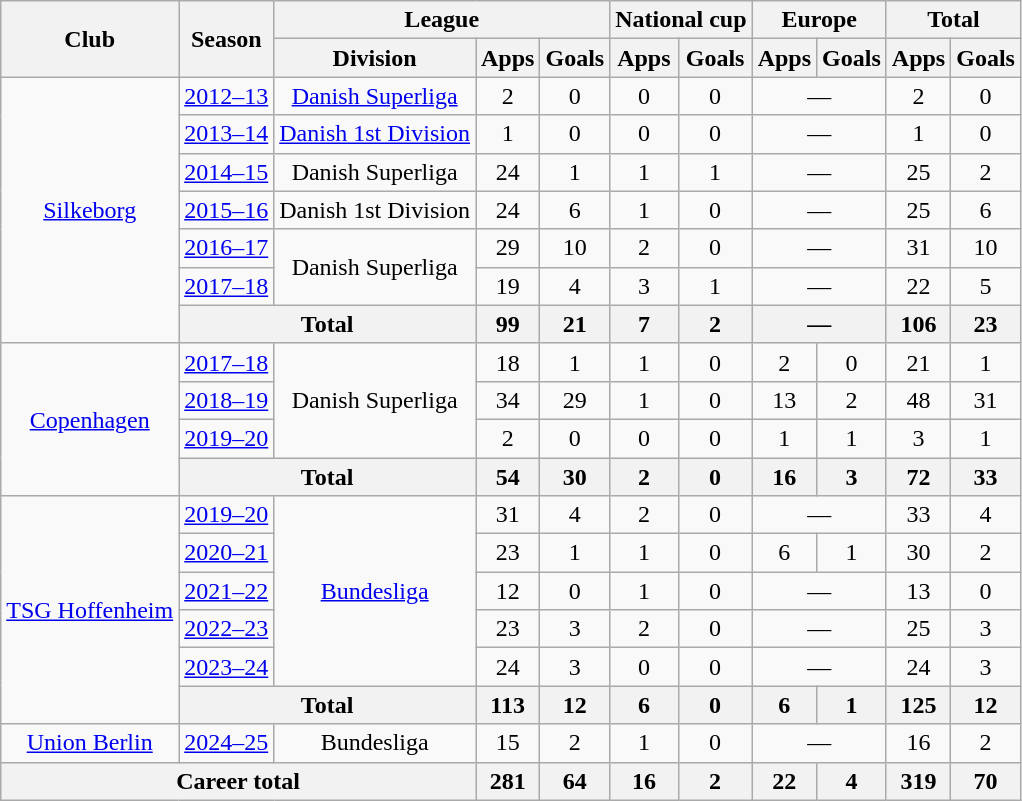<table class="wikitable" style="text-align:center">
<tr>
<th rowspan="2">Club</th>
<th rowspan="2">Season</th>
<th colspan="3">League</th>
<th colspan="2">National cup</th>
<th colspan="2">Europe</th>
<th colspan="2">Total</th>
</tr>
<tr>
<th>Division</th>
<th>Apps</th>
<th>Goals</th>
<th>Apps</th>
<th>Goals</th>
<th>Apps</th>
<th>Goals</th>
<th>Apps</th>
<th>Goals</th>
</tr>
<tr>
<td rowspan="7"><a href='#'>Silkeborg</a></td>
<td><a href='#'>2012–13</a></td>
<td><a href='#'>Danish Superliga</a></td>
<td>2</td>
<td>0</td>
<td>0</td>
<td>0</td>
<td colspan="2">—</td>
<td>2</td>
<td>0</td>
</tr>
<tr>
<td><a href='#'>2013–14</a></td>
<td><a href='#'>Danish 1st Division</a></td>
<td>1</td>
<td>0</td>
<td>0</td>
<td>0</td>
<td colspan="2">—</td>
<td>1</td>
<td>0</td>
</tr>
<tr>
<td><a href='#'>2014–15</a></td>
<td>Danish Superliga</td>
<td>24</td>
<td>1</td>
<td>1</td>
<td>1</td>
<td colspan="2">—</td>
<td>25</td>
<td>2</td>
</tr>
<tr>
<td><a href='#'>2015–16</a></td>
<td>Danish 1st Division</td>
<td>24</td>
<td>6</td>
<td>1</td>
<td>0</td>
<td colspan="2">—</td>
<td>25</td>
<td>6</td>
</tr>
<tr>
<td><a href='#'>2016–17</a></td>
<td rowspan="2">Danish Superliga</td>
<td>29</td>
<td>10</td>
<td>2</td>
<td>0</td>
<td colspan="2">—</td>
<td>31</td>
<td>10</td>
</tr>
<tr>
<td><a href='#'>2017–18</a></td>
<td>19</td>
<td>4</td>
<td>3</td>
<td>1</td>
<td colspan="2">—</td>
<td>22</td>
<td>5</td>
</tr>
<tr>
<th colspan="2">Total</th>
<th>99</th>
<th>21</th>
<th>7</th>
<th>2</th>
<th colspan="2">—</th>
<th>106</th>
<th>23</th>
</tr>
<tr>
<td rowspan="4"><a href='#'>Copenhagen</a></td>
<td><a href='#'>2017–18</a></td>
<td rowspan="3">Danish Superliga</td>
<td>18</td>
<td>1</td>
<td>1</td>
<td>0</td>
<td>2</td>
<td>0</td>
<td>21</td>
<td>1</td>
</tr>
<tr>
<td><a href='#'>2018–19</a></td>
<td>34</td>
<td>29</td>
<td>1</td>
<td>0</td>
<td>13</td>
<td>2</td>
<td>48</td>
<td>31</td>
</tr>
<tr>
<td><a href='#'>2019–20</a></td>
<td>2</td>
<td>0</td>
<td>0</td>
<td>0</td>
<td>1</td>
<td>1</td>
<td>3</td>
<td>1</td>
</tr>
<tr>
<th colspan="2">Total</th>
<th>54</th>
<th>30</th>
<th>2</th>
<th>0</th>
<th>16</th>
<th>3</th>
<th>72</th>
<th>33</th>
</tr>
<tr>
<td rowspan="6"><a href='#'>TSG Hoffenheim</a></td>
<td><a href='#'>2019–20</a></td>
<td rowspan="5"><a href='#'>Bundesliga</a></td>
<td>31</td>
<td>4</td>
<td>2</td>
<td>0</td>
<td colspan="2">—</td>
<td>33</td>
<td>4</td>
</tr>
<tr>
<td><a href='#'>2020–21</a></td>
<td>23</td>
<td>1</td>
<td>1</td>
<td>0</td>
<td>6</td>
<td>1</td>
<td>30</td>
<td>2</td>
</tr>
<tr>
<td><a href='#'>2021–22</a></td>
<td>12</td>
<td>0</td>
<td>1</td>
<td>0</td>
<td colspan="2">—</td>
<td>13</td>
<td>0</td>
</tr>
<tr>
<td><a href='#'>2022–23</a></td>
<td>23</td>
<td>3</td>
<td>2</td>
<td>0</td>
<td colspan="2">—</td>
<td>25</td>
<td>3</td>
</tr>
<tr>
<td><a href='#'>2023–24</a></td>
<td>24</td>
<td>3</td>
<td>0</td>
<td>0</td>
<td colspan="2">—</td>
<td>24</td>
<td>3</td>
</tr>
<tr>
<th colspan="2">Total</th>
<th>113</th>
<th>12</th>
<th>6</th>
<th>0</th>
<th>6</th>
<th>1</th>
<th>125</th>
<th>12</th>
</tr>
<tr>
<td><a href='#'>Union Berlin</a></td>
<td><a href='#'>2024–25</a></td>
<td>Bundesliga</td>
<td>15</td>
<td>2</td>
<td>1</td>
<td>0</td>
<td colspan="2">—</td>
<td>16</td>
<td>2</td>
</tr>
<tr>
<th colspan="3">Career total</th>
<th>281</th>
<th>64</th>
<th>16</th>
<th>2</th>
<th>22</th>
<th>4</th>
<th>319</th>
<th>70</th>
</tr>
</table>
